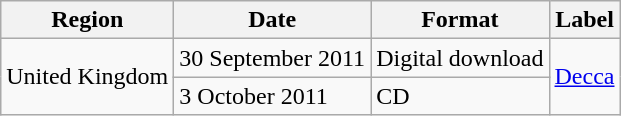<table class=wikitable>
<tr>
<th>Region</th>
<th>Date</th>
<th>Format</th>
<th>Label</th>
</tr>
<tr>
<td rowspan="2">United Kingdom</td>
<td>30 September 2011</td>
<td>Digital download</td>
<td rowspan="2"><a href='#'>Decca</a></td>
</tr>
<tr>
<td>3 October 2011</td>
<td>CD</td>
</tr>
</table>
